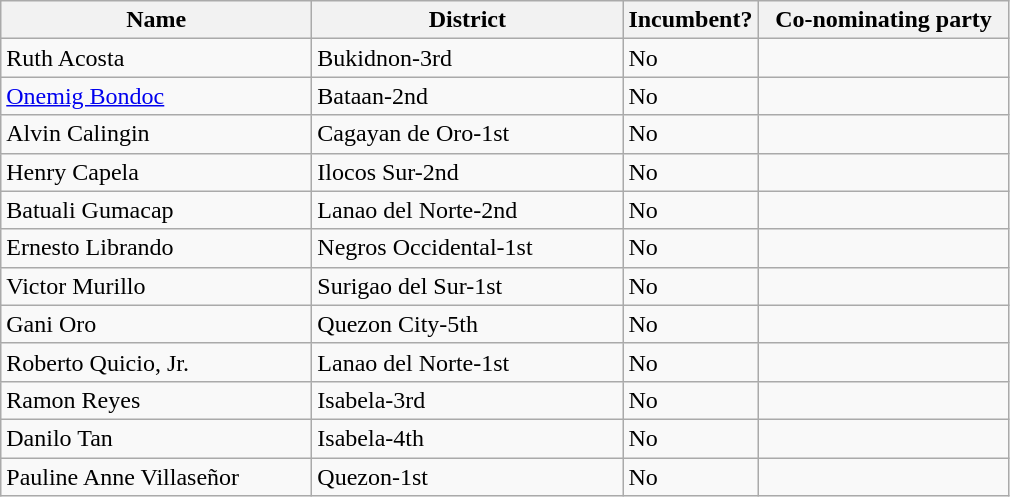<table class=wikitable>
<tr>
<th width=200px>Name</th>
<th width=200px>District</th>
<th>Incumbent?</th>
<th width=160px>Co-nominating party</th>
</tr>
<tr>
<td>Ruth Acosta</td>
<td>Bukidnon-3rd</td>
<td>No</td>
<td></td>
</tr>
<tr>
<td><a href='#'>Onemig Bondoc</a></td>
<td>Bataan-2nd</td>
<td>No</td>
<td></td>
</tr>
<tr>
<td>Alvin Calingin</td>
<td>Cagayan de Oro-1st</td>
<td>No</td>
<td></td>
</tr>
<tr>
<td>Henry Capela</td>
<td>Ilocos Sur-2nd</td>
<td>No</td>
<td></td>
</tr>
<tr>
<td>Batuali Gumacap</td>
<td>Lanao del Norte-2nd</td>
<td>No</td>
<td></td>
</tr>
<tr>
<td>Ernesto Librando</td>
<td>Negros Occidental-1st</td>
<td>No</td>
<td></td>
</tr>
<tr>
<td>Victor Murillo</td>
<td>Surigao del Sur-1st</td>
<td>No</td>
<td></td>
</tr>
<tr>
<td>Gani Oro</td>
<td>Quezon City-5th</td>
<td>No</td>
<td></td>
</tr>
<tr>
<td>Roberto Quicio, Jr.</td>
<td>Lanao del Norte-1st</td>
<td>No</td>
<td></td>
</tr>
<tr>
<td>Ramon Reyes</td>
<td>Isabela-3rd</td>
<td>No</td>
<td></td>
</tr>
<tr>
<td>Danilo Tan</td>
<td>Isabela-4th</td>
<td>No</td>
<td></td>
</tr>
<tr>
<td>Pauline Anne Villaseñor</td>
<td>Quezon-1st</td>
<td>No</td>
<td></td>
</tr>
</table>
